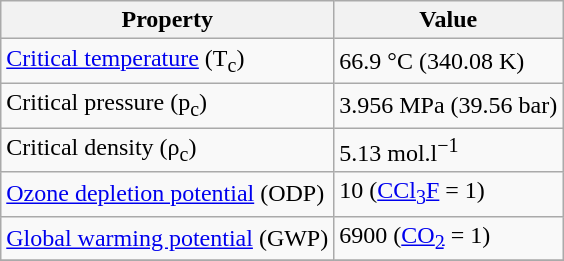<table class="wikitable">
<tr>
<th>Property</th>
<th>Value</th>
</tr>
<tr>
<td><a href='#'>Critical temperature</a> (T<sub>c</sub>)</td>
<td>66.9 °C (340.08 K)</td>
</tr>
<tr>
<td>Critical pressure (p<sub>c</sub>)</td>
<td>3.956 MPa (39.56 bar)</td>
</tr>
<tr>
<td>Critical density (ρ<sub>c</sub>)</td>
<td>5.13 mol.l<sup>−1</sup></td>
</tr>
<tr>
<td><a href='#'>Ozone depletion potential</a> (ODP)</td>
<td>10 (<a href='#'>CCl<sub>3</sub>F</a> = 1)</td>
</tr>
<tr>
<td><a href='#'>Global warming potential</a> (GWP)</td>
<td>6900 (<a href='#'>CO<sub>2</sub></a> = 1)</td>
</tr>
<tr>
</tr>
</table>
